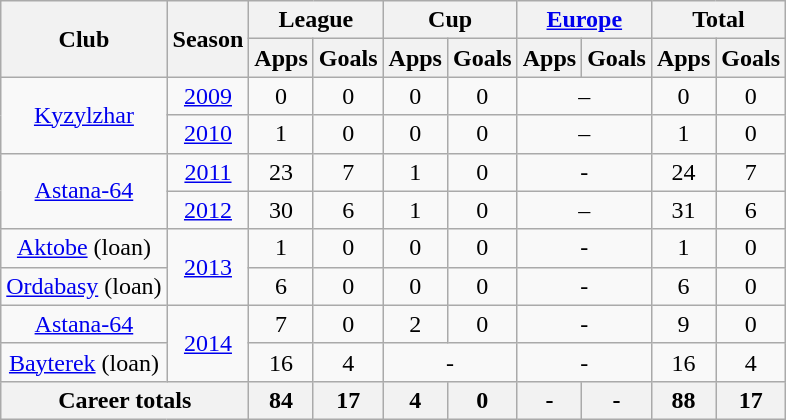<table class="wikitable" style="text-align: center;">
<tr>
<th rowspan="2">Club</th>
<th rowspan="2">Season</th>
<th colspan="2">League</th>
<th colspan="2">Cup</th>
<th colspan="2"><a href='#'>Europe</a></th>
<th colspan="2">Total</th>
</tr>
<tr>
<th>Apps</th>
<th>Goals</th>
<th>Apps</th>
<th>Goals</th>
<th>Apps</th>
<th>Goals</th>
<th>Apps</th>
<th>Goals</th>
</tr>
<tr>
<td rowspan="2" style="text-align:center;"><a href='#'>Kyzylzhar</a></td>
<td !colspan="2"><a href='#'>2009</a></td>
<td>0</td>
<td>0</td>
<td>0</td>
<td>0</td>
<td colspan="2">–</td>
<td>0</td>
<td>0</td>
</tr>
<tr>
<td !colspan="2"><a href='#'>2010</a></td>
<td>1</td>
<td>0</td>
<td>0</td>
<td>0</td>
<td colspan="2">–</td>
<td>1</td>
<td>0</td>
</tr>
<tr>
<td rowspan="2" style="text-align:center;"><a href='#'>Astana-64</a></td>
<td !colspan="2"><a href='#'>2011</a></td>
<td>23</td>
<td>7</td>
<td>1</td>
<td>0</td>
<td colspan="2">-</td>
<td>24</td>
<td>7</td>
</tr>
<tr>
<td !colspan="2"><a href='#'>2012</a></td>
<td>30</td>
<td>6</td>
<td>1</td>
<td>0</td>
<td colspan="2">–</td>
<td>31</td>
<td>6</td>
</tr>
<tr>
<td><a href='#'>Aktobe</a> (loan)</td>
<td !colspan="2" rowspan="2"><a href='#'>2013</a></td>
<td>1</td>
<td>0</td>
<td>0</td>
<td>0</td>
<td colspan="2">-</td>
<td>1</td>
<td>0</td>
</tr>
<tr>
<td><a href='#'>Ordabasy</a> (loan)</td>
<td>6</td>
<td>0</td>
<td>0</td>
<td>0</td>
<td colspan="2">-</td>
<td>6</td>
<td>0</td>
</tr>
<tr>
<td><a href='#'>Astana-64</a></td>
<td !colspan="2" rowspan="2"><a href='#'>2014</a></td>
<td>7</td>
<td>0</td>
<td>2</td>
<td>0</td>
<td colspan="2">-</td>
<td>9</td>
<td>0</td>
</tr>
<tr>
<td><a href='#'>Bayterek</a> (loan)</td>
<td>16</td>
<td>4</td>
<td colspan="2">-</td>
<td colspan="2">-</td>
<td>16</td>
<td>4</td>
</tr>
<tr>
<th colspan="2">Career totals</th>
<th>84</th>
<th>17</th>
<th>4</th>
<th>0</th>
<th>-</th>
<th>-</th>
<th>88</th>
<th>17</th>
</tr>
</table>
